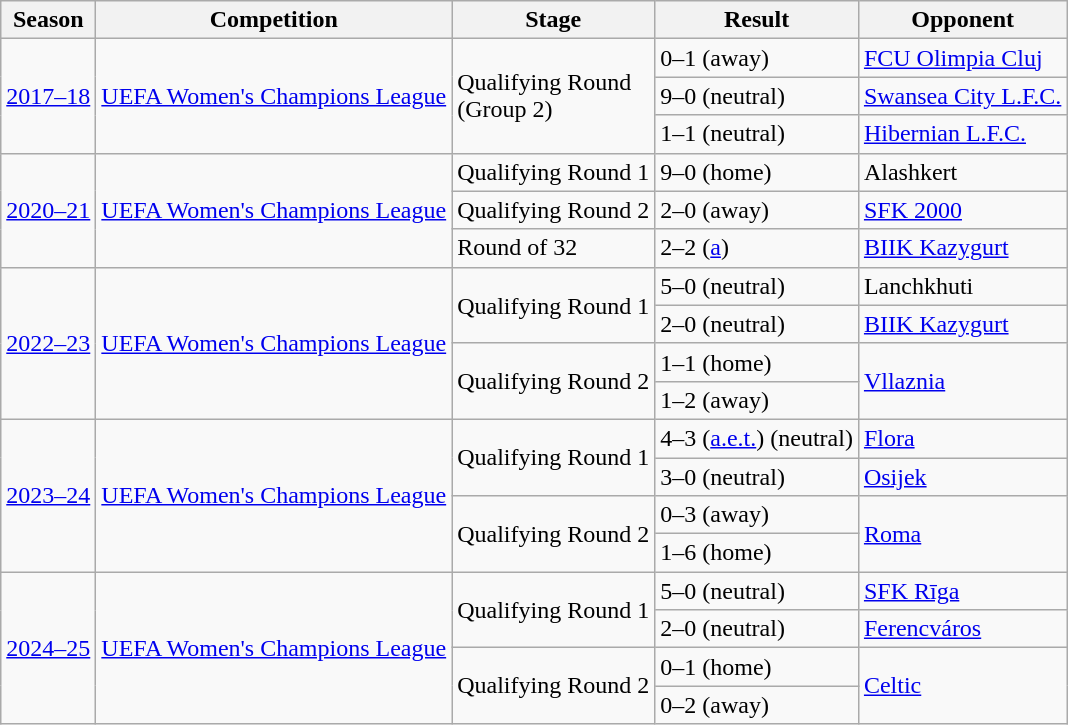<table class="wikitable">
<tr>
<th>Season</th>
<th>Competition</th>
<th>Stage</th>
<th>Result</th>
<th>Opponent</th>
</tr>
<tr>
<td rowspan="3"><a href='#'>2017–18</a></td>
<td rowspan="3"><a href='#'>UEFA Women's Champions League</a></td>
<td rowspan="3">Qualifying Round<br>(Group 2)</td>
<td>0–1 (away)</td>
<td> <a href='#'>FCU Olimpia Cluj</a></td>
</tr>
<tr>
<td>9–0 (neutral)</td>
<td> <a href='#'>Swansea City L.F.C.</a></td>
</tr>
<tr>
<td>1–1 (neutral)</td>
<td> <a href='#'>Hibernian L.F.C.</a></td>
</tr>
<tr>
<td rowspan="3"><a href='#'>2020–21</a></td>
<td rowspan="3"><a href='#'>UEFA Women's Champions League</a></td>
<td rowspan="1">Qualifying Round 1</td>
<td>9–0 (home)</td>
<td> Alashkert</td>
</tr>
<tr>
<td rowspan="1">Qualifying Round 2</td>
<td>2–0 (away)</td>
<td> <a href='#'>SFK 2000</a></td>
</tr>
<tr>
<td rowspan="1">Round of 32</td>
<td>2–2 (<a href='#'>a</a>)</td>
<td> <a href='#'>BIIK Kazygurt</a></td>
</tr>
<tr>
<td rowspan="4"><a href='#'>2022–23</a></td>
<td rowspan="4"><a href='#'>UEFA Women's Champions League</a></td>
<td rowspan="2">Qualifying Round 1</td>
<td>5–0 (neutral)</td>
<td> Lanchkhuti</td>
</tr>
<tr>
<td>2–0 (neutral)</td>
<td> <a href='#'>BIIK Kazygurt</a></td>
</tr>
<tr>
<td rowspan="2">Qualifying Round 2</td>
<td>1–1 (home)</td>
<td rowspan="2"> <a href='#'>Vllaznia</a></td>
</tr>
<tr>
<td>1–2 (away)</td>
</tr>
<tr>
<td rowspan="4"><a href='#'>2023–24</a></td>
<td rowspan="4"><a href='#'>UEFA Women's Champions League</a></td>
<td rowspan="2">Qualifying Round 1</td>
<td>4–3 (<a href='#'>a.e.t.</a>) (neutral)</td>
<td> <a href='#'>Flora</a></td>
</tr>
<tr>
<td>3–0 (neutral)</td>
<td> <a href='#'>Osijek</a></td>
</tr>
<tr>
<td rowspan="2">Qualifying Round 2</td>
<td>0–3 (away)</td>
<td rowspan="2"> <a href='#'>Roma</a></td>
</tr>
<tr>
<td>1–6 (home)</td>
</tr>
<tr>
<td rowspan="4"><a href='#'>2024–25</a></td>
<td rowspan="4"><a href='#'>UEFA Women's Champions League</a></td>
<td rowspan="2">Qualifying Round 1</td>
<td>5–0 (neutral)</td>
<td> <a href='#'>SFK Rīga</a></td>
</tr>
<tr>
<td>2–0 (neutral)</td>
<td> <a href='#'>Ferencváros</a></td>
</tr>
<tr>
<td rowspan="2">Qualifying Round 2</td>
<td>0–1 (home)</td>
<td rowspan="2"> <a href='#'>Celtic</a></td>
</tr>
<tr>
<td>0–2 (away)</td>
</tr>
</table>
